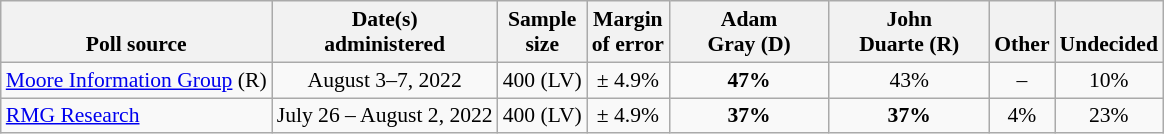<table class="wikitable" style="font-size:90%;text-align:center;">
<tr valign="bottom">
<th>Poll source</th>
<th>Date(s)<br>administered</th>
<th>Sample<br>size</th>
<th>Margin<br>of error</th>
<th style="width:100px;">Adam<br>Gray (D)</th>
<th style="width:100px;">John<br>Duarte (R)</th>
<th>Other</th>
<th>Undecided</th>
</tr>
<tr>
<td style="text-align:left;"><a href='#'>Moore Information Group</a> (R)</td>
<td>August 3–7, 2022</td>
<td>400 (LV)</td>
<td>± 4.9%</td>
<td><strong>47%</strong></td>
<td>43%</td>
<td>–</td>
<td>10%</td>
</tr>
<tr>
<td style="text-align:left;"><a href='#'>RMG Research</a></td>
<td>July 26 – August 2, 2022</td>
<td>400 (LV)</td>
<td>± 4.9%</td>
<td><strong>37%</strong></td>
<td><strong>37%</strong></td>
<td>4%</td>
<td>23%</td>
</tr>
</table>
